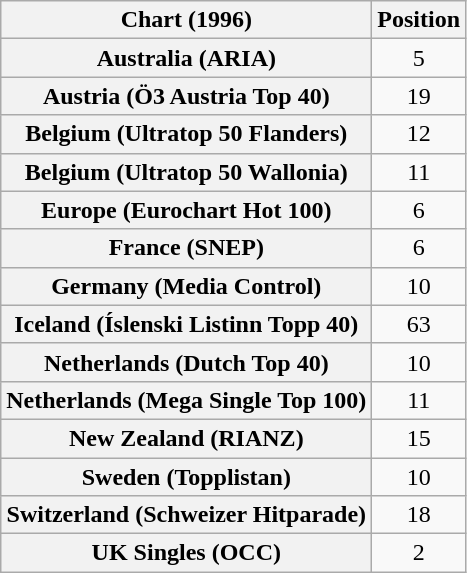<table class="wikitable sortable plainrowheaders" style="text-align:center">
<tr>
<th scope="col">Chart (1996)</th>
<th scope="col">Position</th>
</tr>
<tr>
<th scope="row">Australia (ARIA)</th>
<td>5</td>
</tr>
<tr>
<th scope="row">Austria (Ö3 Austria Top 40)</th>
<td>19</td>
</tr>
<tr>
<th scope="row">Belgium (Ultratop 50 Flanders)</th>
<td>12</td>
</tr>
<tr>
<th scope="row">Belgium (Ultratop 50 Wallonia)</th>
<td>11</td>
</tr>
<tr>
<th scope="row">Europe (Eurochart Hot 100)</th>
<td>6</td>
</tr>
<tr>
<th scope="row">France (SNEP)</th>
<td>6</td>
</tr>
<tr>
<th scope="row">Germany (Media Control)</th>
<td>10</td>
</tr>
<tr>
<th scope="row">Iceland (Íslenski Listinn Topp 40)</th>
<td>63</td>
</tr>
<tr>
<th scope="row">Netherlands (Dutch Top 40)</th>
<td>10</td>
</tr>
<tr>
<th scope="row">Netherlands (Mega Single Top 100)</th>
<td>11</td>
</tr>
<tr>
<th scope="row">New Zealand (RIANZ)</th>
<td>15</td>
</tr>
<tr>
<th scope="row">Sweden (Topplistan)</th>
<td>10</td>
</tr>
<tr>
<th scope="row">Switzerland (Schweizer Hitparade)</th>
<td>18</td>
</tr>
<tr>
<th scope="row">UK Singles (OCC)</th>
<td>2</td>
</tr>
</table>
